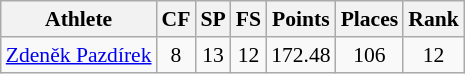<table class="wikitable" border="1" style="font-size:90%">
<tr>
<th>Athlete</th>
<th>CF</th>
<th>SP</th>
<th>FS</th>
<th>Points</th>
<th>Places</th>
<th>Rank</th>
</tr>
<tr align=center>
<td align=left><a href='#'>Zdeněk Pazdírek</a></td>
<td>8</td>
<td>13</td>
<td>12</td>
<td>172.48</td>
<td>106</td>
<td>12</td>
</tr>
</table>
